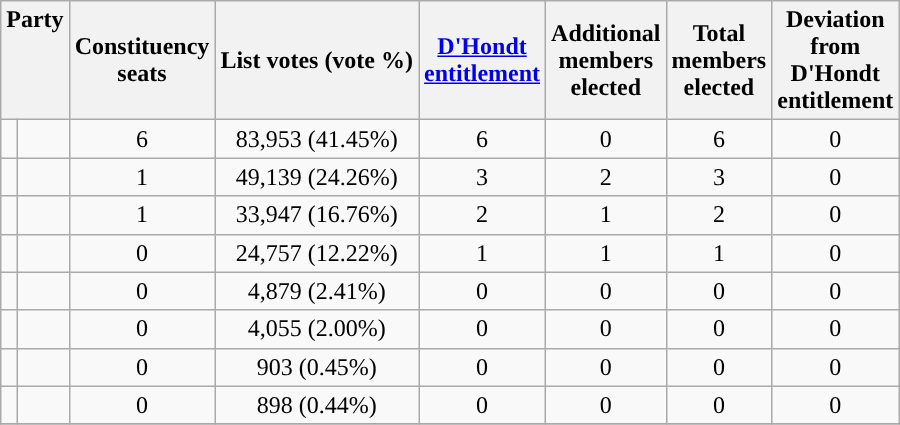<table class="wikitable" style="text-align:center">
<tr>
<th colspan="2" rowspan="1" align="center" valign="top">Party</th>
<th>Constituency<br>seats</th>
<th>List votes  (vote %)</th>
<th><a href='#'>D'Hondt<br>entitlement</a></th>
<th>Additional<br>members<br>elected</th>
<th>Total<br>members<br>elected</th>
<th>Deviation<br>from<br>D'Hondt<br>entitlement</th>
</tr>
<tr>
<td style="width: 4px" bgcolor=></td>
<td style="text-align: left;" scope="row"><strong><a href='#'></a></strong></td>
<td>6</td>
<td>83,953 (41.45%)</td>
<td>6</td>
<td>0</td>
<td>6</td>
<td>0</td>
</tr>
<tr>
<td style="width: 4px" bgcolor=></td>
<td style="text-align: left;" scope="row"><strong><a href='#'></a></strong></td>
<td>1</td>
<td>49,139 (24.26%)</td>
<td>3</td>
<td>2</td>
<td>3</td>
<td>0</td>
</tr>
<tr>
<td style="width: 4px"></td>
<td style="text-align: left;" scope="row"><strong><a href='#'></a></strong></td>
<td>1</td>
<td>33,947 (16.76%)</td>
<td>2</td>
<td>1</td>
<td>2</td>
<td>0</td>
</tr>
<tr>
<td style="width: 4px"></td>
<td style="text-align: left;" scope="row"><strong><a href='#'></a></strong></td>
<td>0</td>
<td>24,757 (12.22%)</td>
<td>1</td>
<td>1</td>
<td>1</td>
<td>0</td>
</tr>
<tr>
<td style="width: 4px"></td>
<td style="text-align: left;" scope="row"><strong><a href='#'></a></strong></td>
<td>0</td>
<td>4,879 (2.41%)</td>
<td>0</td>
<td>0</td>
<td>0</td>
<td>0</td>
</tr>
<tr>
<td style="width: 4px"></td>
<td style="text-align: left;" scope="row"><strong><a href='#'></a></strong></td>
<td>0</td>
<td>4,055 (2.00%)</td>
<td>0</td>
<td>0</td>
<td>0</td>
<td>0</td>
</tr>
<tr>
<td style="width: 4px" bgcolor=></td>
<td style="text-align: left;" scope="row"><strong><a href='#'></a></strong></td>
<td>0</td>
<td>903 (0.45%)</td>
<td>0</td>
<td>0</td>
<td>0</td>
<td>0</td>
</tr>
<tr>
<td style="width: 4px" bgcolor=></td>
<td style="text-align: left;" scope="row"><strong><a href='#'></a></strong></td>
<td>0</td>
<td>898 (0.44%)</td>
<td>0</td>
<td>0</td>
<td>0</td>
<td>0</td>
</tr>
<tr>
</tr>
</table>
